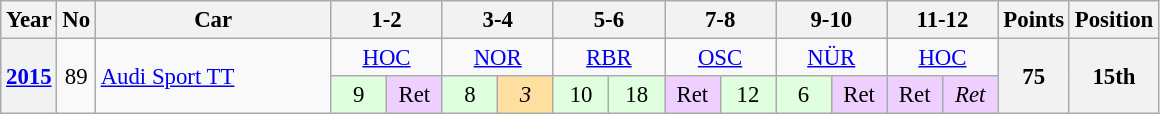<table class="wikitable" style="text-align:center; font-size:95%">
<tr>
<th>Year</th>
<th>No</th>
<th width="150">Car</th>
<th colspan="2">1-2</th>
<th colspan="2">3-4</th>
<th colspan="2">5-6</th>
<th colspan="2">7-8</th>
<th colspan="2">9-10</th>
<th colspan="2">11-12</th>
<th>Points</th>
<th>Position</th>
</tr>
<tr>
<th rowspan="2"><a href='#'>2015</a></th>
<td rowspan="2">89</td>
<td rowspan="2" align="left"><a href='#'>Audi Sport TT</a></td>
<td colspan="2"> <a href='#'>HOC</a></td>
<td colspan="2"> <a href='#'>NOR</a></td>
<td colspan="2"> <a href='#'>RBR</a></td>
<td colspan="2"> <a href='#'>OSC</a></td>
<td colspan="2"> <a href='#'>NÜR</a></td>
<td colspan="2"> <a href='#'>HOC</a></td>
<th rowspan="2">75</th>
<th rowspan="2">15th</th>
</tr>
<tr>
<td style="background:#DFFFDF;" width="30">9</td>
<td style="background:#EFCFFF;" width="30">Ret</td>
<td style="background:#DFFFDF;" width="30">8</td>
<td style="background:#ffdf9f;" width="30"><em>3</em></td>
<td style="background:#DFFFDF;" width="30">10</td>
<td style="background:#DFFFDF;" width="30">18</td>
<td style="background:#EFCFFF;" width="30">Ret</td>
<td style="background:#DFFFDF;" width="30">12</td>
<td style="background:#DFFFDF;" width="30">6</td>
<td style="background:#EFCFFF;" width="30">Ret</td>
<td style="background:#EFCFFF;" width="30">Ret</td>
<td style="background:#EFCFFF;" width="30"><em>Ret</em></td>
</tr>
</table>
